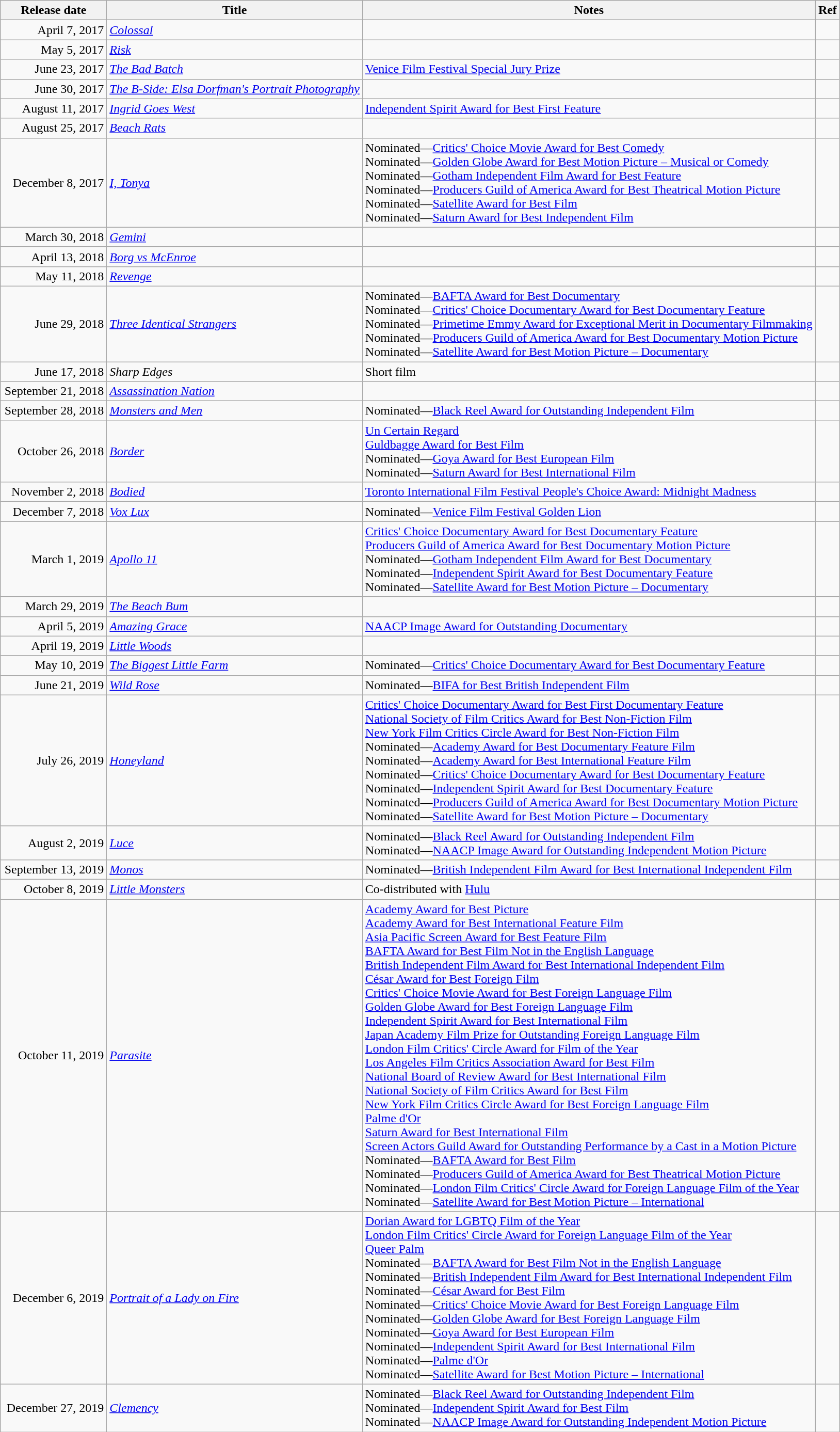<table class="wikitable sortable">
<tr>
<th scope="col" style="width:130px;">Release date</th>
<th>Title</th>
<th>Notes</th>
<th>Ref</th>
</tr>
<tr>
<td style="text-align:right;">April 7, 2017</td>
<td><em><a href='#'>Colossal</a></em></td>
<td></td>
<td></td>
</tr>
<tr>
<td style="text-align:right;">May 5, 2017</td>
<td><em><a href='#'>Risk</a></em></td>
<td></td>
<td></td>
</tr>
<tr>
<td style="text-align:right;">June 23, 2017</td>
<td><em><a href='#'>The Bad Batch</a></em></td>
<td><a href='#'>Venice Film Festival Special Jury Prize</a></td>
<td></td>
</tr>
<tr>
<td style="text-align:right;">June 30, 2017</td>
<td><em><a href='#'>The B-Side: Elsa Dorfman's Portrait Photography</a></em></td>
<td></td>
<td></td>
</tr>
<tr>
<td style="text-align:right;">August 11, 2017</td>
<td><em><a href='#'>Ingrid Goes West</a></em></td>
<td><a href='#'>Independent Spirit Award for Best First Feature</a></td>
<td></td>
</tr>
<tr>
<td style="text-align:right;">August 25, 2017</td>
<td><em><a href='#'>Beach Rats</a></em></td>
<td></td>
<td></td>
</tr>
<tr>
<td style="text-align:right;">December 8, 2017</td>
<td><em><a href='#'>I, Tonya</a></em></td>
<td>Nominated—<a href='#'>Critics' Choice Movie Award for Best Comedy</a><br>Nominated—<a href='#'>Golden Globe Award for Best Motion Picture – Musical or Comedy</a><br>Nominated—<a href='#'>Gotham Independent Film Award for Best Feature</a><br>Nominated—<a href='#'>Producers Guild of America Award for Best Theatrical Motion Picture</a><br>Nominated—<a href='#'>Satellite Award for Best Film</a><br>Nominated—<a href='#'>Saturn Award for Best Independent Film</a></td>
<td></td>
</tr>
<tr>
<td style="text-align:right;">March 30, 2018</td>
<td><em><a href='#'>Gemini</a></em></td>
<td></td>
<td></td>
</tr>
<tr>
<td style="text-align:right;">April 13, 2018</td>
<td><em><a href='#'>Borg vs McEnroe</a></em></td>
<td></td>
<td></td>
</tr>
<tr>
<td style="text-align:right;">May 11, 2018</td>
<td><em><a href='#'>Revenge</a></em></td>
<td></td>
<td></td>
</tr>
<tr>
<td style="text-align:right;">June 29, 2018</td>
<td><em><a href='#'>Three Identical Strangers</a></em></td>
<td>Nominated—<a href='#'>BAFTA Award for Best Documentary</a><br>Nominated—<a href='#'>Critics' Choice Documentary Award for Best Documentary Feature</a><br>Nominated—<a href='#'>Primetime Emmy Award for Exceptional Merit in Documentary Filmmaking</a><br>Nominated—<a href='#'>Producers Guild of America Award for Best Documentary Motion Picture</a><br>Nominated—<a href='#'>Satellite Award for Best Motion Picture – Documentary</a></td>
<td></td>
</tr>
<tr>
<td style="text-align:right;">June 17, 2018</td>
<td><em>Sharp Edges</em></td>
<td>Short film</td>
<td></td>
</tr>
<tr>
<td style="text-align:right;">September 21, 2018</td>
<td><em><a href='#'>Assassination Nation</a></em></td>
<td></td>
<td></td>
</tr>
<tr>
<td style="text-align:right;">September 28, 2018</td>
<td><em><a href='#'>Monsters and Men</a></em></td>
<td>Nominated—<a href='#'>Black Reel Award for Outstanding Independent Film</a></td>
<td></td>
</tr>
<tr>
<td style="text-align:right;">October 26, 2018</td>
<td><em><a href='#'>Border</a></em></td>
<td><a href='#'>Un Certain Regard</a><br><a href='#'>Guldbagge Award for Best Film</a><br>Nominated—<a href='#'>Goya Award for Best European Film</a><br>Nominated—<a href='#'>Saturn Award for Best International Film</a></td>
<td></td>
</tr>
<tr>
<td style="text-align:right;">November 2, 2018</td>
<td><em><a href='#'>Bodied</a></em></td>
<td><a href='#'>Toronto International Film Festival People's Choice Award: Midnight Madness</a></td>
<td></td>
</tr>
<tr>
<td style="text-align:right;">December 7, 2018</td>
<td><em><a href='#'>Vox Lux</a></em></td>
<td>Nominated—<a href='#'>Venice Film Festival Golden Lion</a></td>
<td></td>
</tr>
<tr>
<td style="text-align:right;">March 1, 2019</td>
<td><em><a href='#'>Apollo 11</a></em></td>
<td><a href='#'>Critics' Choice Documentary Award for Best Documentary Feature</a><br><a href='#'>Producers Guild of America Award for Best Documentary Motion Picture</a><br>Nominated—<a href='#'>Gotham Independent Film Award for Best Documentary</a><br>Nominated—<a href='#'>Independent Spirit Award for Best Documentary Feature</a><br>Nominated—<a href='#'>Satellite Award for Best Motion Picture – Documentary</a></td>
<td></td>
</tr>
<tr>
<td style="text-align:right;">March 29, 2019</td>
<td><em><a href='#'>The Beach Bum</a></em></td>
<td></td>
<td></td>
</tr>
<tr>
<td style="text-align:right;">April 5, 2019</td>
<td><em><a href='#'>Amazing Grace</a></em></td>
<td><a href='#'>NAACP Image Award for Outstanding Documentary</a></td>
<td></td>
</tr>
<tr>
<td style="text-align:right;">April 19, 2019</td>
<td><em><a href='#'>Little Woods</a></em></td>
<td></td>
<td></td>
</tr>
<tr>
<td style="text-align:right;">May 10, 2019</td>
<td><em><a href='#'>The Biggest Little Farm</a></em></td>
<td>Nominated—<a href='#'>Critics' Choice Documentary Award for Best Documentary Feature</a></td>
<td></td>
</tr>
<tr>
<td style="text-align:right;">June 21, 2019</td>
<td><em><a href='#'>Wild Rose</a></em></td>
<td>Nominated—<a href='#'>BIFA for Best British Independent Film</a></td>
<td></td>
</tr>
<tr>
<td style="text-align:right;">July 26, 2019</td>
<td><em><a href='#'>Honeyland</a></em></td>
<td><a href='#'>Critics' Choice Documentary Award for Best First Documentary Feature</a><br><a href='#'>National Society of Film Critics Award for Best Non-Fiction Film</a><br><a href='#'>New York Film Critics Circle Award for Best Non-Fiction Film</a><br>Nominated—<a href='#'>Academy Award for Best Documentary Feature Film</a><br>Nominated—<a href='#'>Academy Award for Best International Feature Film</a><br>Nominated—<a href='#'>Critics' Choice Documentary Award for Best Documentary Feature</a><br>Nominated—<a href='#'>Independent Spirit Award for Best Documentary Feature</a><br>Nominated—<a href='#'>Producers Guild of America Award for Best Documentary Motion Picture</a><br>Nominated—<a href='#'>Satellite Award for Best Motion Picture – Documentary</a></td>
<td></td>
</tr>
<tr>
<td style="text-align:right;">August 2, 2019</td>
<td><em><a href='#'>Luce</a></em></td>
<td>Nominated—<a href='#'>Black Reel Award for Outstanding Independent Film</a><br>Nominated—<a href='#'>NAACP Image Award for Outstanding Independent Motion Picture</a></td>
<td></td>
</tr>
<tr>
<td style="text-align:right;">September 13, 2019</td>
<td><em><a href='#'>Monos</a></em></td>
<td>Nominated—<a href='#'>British Independent Film Award for Best International Independent Film</a></td>
<td></td>
</tr>
<tr>
<td style="text-align:right;">October 8, 2019</td>
<td><em><a href='#'>Little Monsters</a></em></td>
<td>Co-distributed with <a href='#'>Hulu</a></td>
<td></td>
</tr>
<tr>
<td style="text-align:right;">October 11, 2019</td>
<td><em><a href='#'>Parasite</a></em></td>
<td><a href='#'>Academy Award for Best Picture</a><br><a href='#'>Academy Award for Best International Feature Film</a><br><a href='#'>Asia Pacific Screen Award for Best Feature Film</a><br><a href='#'>BAFTA Award for Best Film Not in the English Language</a><br><a href='#'>British Independent Film Award for Best International Independent Film</a><br><a href='#'>César Award for Best Foreign Film</a><br><a href='#'>Critics' Choice Movie Award for Best Foreign Language Film</a><br><a href='#'>Golden Globe Award for Best Foreign Language Film</a><br><a href='#'>Independent Spirit Award for Best International Film</a><br><a href='#'>Japan Academy Film Prize for Outstanding Foreign Language Film</a><br><a href='#'>London Film Critics' Circle Award for Film of the Year</a><br><a href='#'>Los Angeles Film Critics Association Award for Best Film</a><br><a href='#'>National Board of Review Award for Best International Film</a><br><a href='#'>National Society of Film Critics Award for Best Film</a><br><a href='#'>New York Film Critics Circle Award for Best Foreign Language Film</a><br><a href='#'>Palme d'Or</a><br><a href='#'>Saturn Award for Best International Film</a><br><a href='#'>Screen Actors Guild Award for Outstanding Performance by a Cast in a Motion Picture</a><br>Nominated—<a href='#'>BAFTA Award for Best Film</a><br>Nominated—<a href='#'>Producers Guild of America Award for Best Theatrical Motion Picture</a><br>Nominated—<a href='#'>London Film Critics' Circle Award for Foreign Language Film of the Year</a><br>Nominated—<a href='#'>Satellite Award for Best Motion Picture – International</a></td>
<td></td>
</tr>
<tr>
<td style="text-align:right;">December 6, 2019</td>
<td><em><a href='#'>Portrait of a Lady on Fire</a></em></td>
<td><a href='#'>Dorian Award for LGBTQ Film of the Year</a><br><a href='#'>London Film Critics' Circle Award for Foreign Language Film of the Year</a><br><a href='#'>Queer Palm</a><br>Nominated—<a href='#'>BAFTA Award for Best Film Not in the English Language</a><br>Nominated—<a href='#'>British Independent Film Award for Best International Independent Film</a><br>Nominated—<a href='#'>César Award for Best Film</a><br>Nominated—<a href='#'>Critics' Choice Movie Award for Best Foreign Language Film</a><br>Nominated—<a href='#'>Golden Globe Award for Best Foreign Language Film</a><br>Nominated—<a href='#'>Goya Award for Best European Film</a><br>Nominated—<a href='#'>Independent Spirit Award for Best International Film</a><br>Nominated—<a href='#'>Palme d'Or</a><br>Nominated—<a href='#'>Satellite Award for Best Motion Picture – International</a></td>
<td></td>
</tr>
<tr>
<td style="text-align:right;">December 27, 2019</td>
<td><em><a href='#'>Clemency</a></em></td>
<td>Nominated—<a href='#'>Black Reel Award for Outstanding Independent Film</a><br>Nominated—<a href='#'>Independent Spirit Award for Best Film</a><br>Nominated—<a href='#'>NAACP Image Award for Outstanding Independent Motion Picture</a></td>
<td></td>
</tr>
</table>
